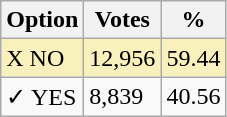<table class="wikitable">
<tr>
<th>Option</th>
<th>Votes</th>
<th>%</th>
</tr>
<tr>
<td style=background:#f8f1bd>X NO</td>
<td style=background:#f8f1bd>12,956</td>
<td style=background:#f8f1bd>59.44</td>
</tr>
<tr>
<td>✓ YES</td>
<td>8,839</td>
<td>40.56</td>
</tr>
</table>
